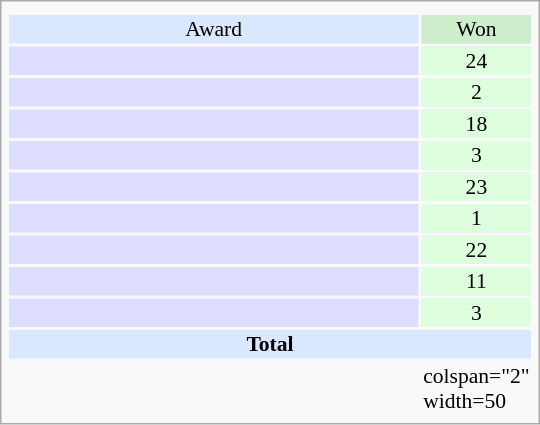<table class="infobox" style="width: 25em; text-align: left; font-size: 90%; vertical-align: middle;">
<tr>
<td colspan="3" style="text-align:center;"></td>
</tr>
<tr bgcolor=#D9E8FF>
<td style="text-align:center;">Award</td>
<td style="text-align:center;background: #cceecc;text-size:0.9em" width=50>Won</td>
</tr>
<tr bgcolor=#ddddff>
<td align="center"><br></td>
<td style="text-align:center;background: #ddffdd;vertical-align: middle;">24</td>
</tr>
<tr bgcolor=#ddddff>
<td align="center"><br></td>
<td style="text-align:center;background: #ddffdd;vertical-align: middle;">2</td>
</tr>
<tr bgcolor=#ddddff>
<td align="center"><br></td>
<td style="text-align:center;background: #ddffdd;vertical-align: middle;">18</td>
</tr>
<tr bgcolor=#ddddff>
<td align="center"><br></td>
<td style="text-align:center;background: #ddffdd;vertical-align: middle;">3</td>
</tr>
<tr bgcolor=#ddddff>
<td align="center"><br></td>
<td style="text-align:center;background: #ddffdd;vertical-align: middle;">23</td>
</tr>
<tr bgcolor=#ddddff>
<td align="center"><br></td>
<td style="text-align:center;background: #ddffdd;vertical-align: middle;">1</td>
</tr>
<tr bgcolor=#ddddff>
<td align="center"><br></td>
<td style="text-align:center;background: #ddffdd;vertical-align: middle;">22</td>
</tr>
<tr bgcolor=#ddddff>
<td align="center"><br></td>
<td style="text-align:center;background: #ddffdd;vertical-align: middle;">11</td>
</tr>
<tr bgcolor=#ddddff>
<td align="center"><br></td>
<td style="text-align:center;background: #ddffdd;vertical-align: middle;">3</td>
</tr>
<tr bgcolor=#D9E8FF>
<td colspan="3" style="text-align:center;"><strong>Total</strong></td>
</tr>
<tr>
<td></td>
<td>colspan="2" width=50 </td>
</tr>
</table>
